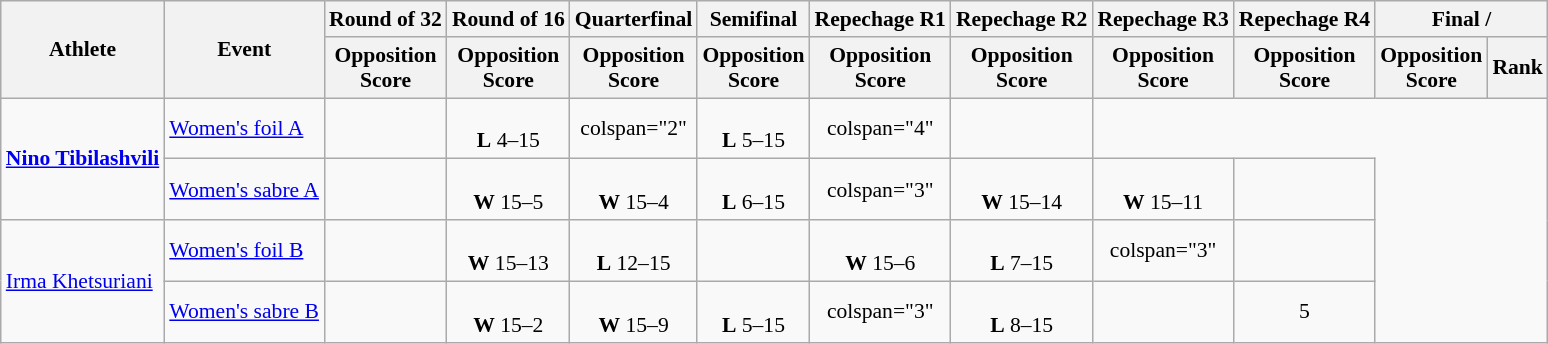<table class=wikitable style="font-size:90%">
<tr>
<th rowspan="2">Athlete</th>
<th rowspan="2">Event</th>
<th>Round of 32</th>
<th>Round of 16</th>
<th>Quarterfinal</th>
<th>Semifinal</th>
<th>Repechage R1</th>
<th>Repechage R2</th>
<th>Repechage R3</th>
<th>Repechage R4</th>
<th colspan="2">Final / </th>
</tr>
<tr>
<th>Opposition<br>Score</th>
<th>Opposition<br>Score</th>
<th>Opposition<br>Score</th>
<th>Opposition<br>Score</th>
<th>Opposition<br>Score</th>
<th>Opposition<br>Score</th>
<th>Opposition<br>Score</th>
<th>Opposition<br>Score</th>
<th>Opposition<br>Score</th>
<th>Rank</th>
</tr>
<tr align=center>
<td align=left rowspan=2><strong><a href='#'>Nino Tibilashvili</a></strong></td>
<td align=left><a href='#'>Women's foil A</a></td>
<td></td>
<td><br><strong>L</strong> 4–15</td>
<td>colspan="2"</td>
<td><br><strong>L</strong> 5–15</td>
<td>colspan="4"</td>
<td></td>
</tr>
<tr align=center>
<td align=left><a href='#'>Women's sabre A</a></td>
<td></td>
<td><br><strong>W</strong> 15–5</td>
<td><br><strong>W</strong> 15–4</td>
<td><br><strong>L</strong> 6–15</td>
<td>colspan="3"</td>
<td><br><strong>W</strong> 15–14</td>
<td><br><strong>W</strong> 15–11</td>
<td></td>
</tr>
<tr align=center>
<td align=left rowspan=2><a href='#'>Irma Khetsuriani</a></td>
<td align=left><a href='#'>Women's foil B</a></td>
<td></td>
<td><br><strong>W</strong> 15–13</td>
<td><br><strong>L</strong> 12–15</td>
<td></td>
<td><br><strong>W</strong> 15–6</td>
<td><br><strong>L</strong> 7–15</td>
<td>colspan="3"</td>
<td></td>
</tr>
<tr align=center>
<td align=left><a href='#'>Women's sabre B</a></td>
<td></td>
<td><br><strong>W</strong> 15–2</td>
<td><br><strong>W</strong> 15–9</td>
<td><br><strong>L</strong> 5–15</td>
<td>colspan="3"</td>
<td><br><strong>L</strong> 8–15</td>
<td></td>
<td>5</td>
</tr>
</table>
